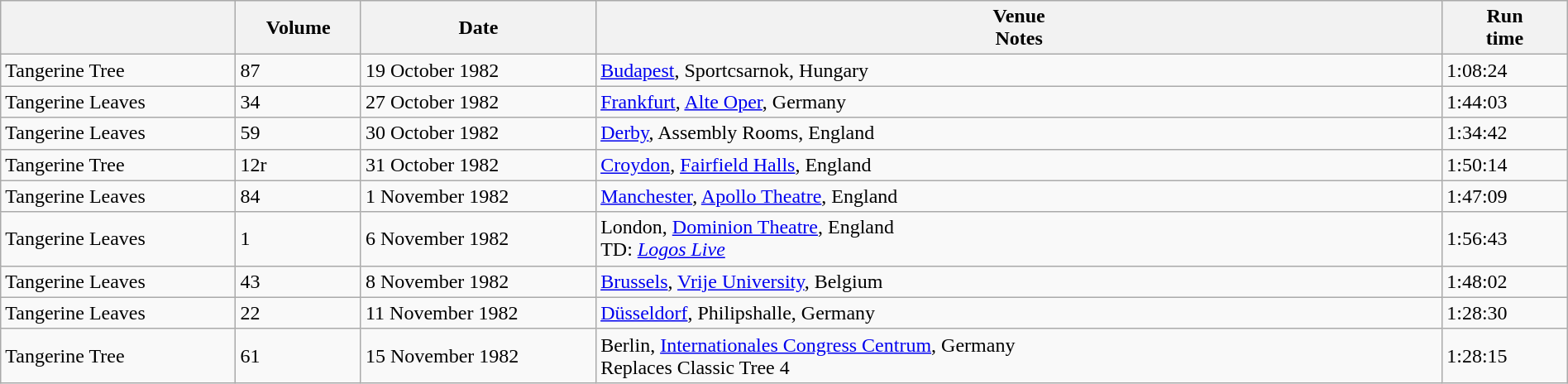<table class="wikitable" style="width: 100%;">
<tr>
<th style="width: 15%;"></th>
<th style="width: 8%;">Volume</th>
<th style="width: 15%;">Date</th>
<th>Venue<br>Notes</th>
<th style="width: 8%;">Run<br>time</th>
</tr>
<tr>
<td>Tangerine Tree</td>
<td>87</td>
<td>19 October 1982</td>
<td><a href='#'>Budapest</a>, Sportcsarnok, Hungary</td>
<td>1:08:24</td>
</tr>
<tr>
<td>Tangerine Leaves</td>
<td>34</td>
<td>27 October 1982</td>
<td><a href='#'>Frankfurt</a>, <a href='#'>Alte Oper</a>, Germany</td>
<td>1:44:03</td>
</tr>
<tr>
<td>Tangerine Leaves</td>
<td>59</td>
<td>30 October 1982</td>
<td><a href='#'>Derby</a>, Assembly Rooms, England</td>
<td>1:34:42</td>
</tr>
<tr>
<td>Tangerine Tree</td>
<td>12r</td>
<td>31 October 1982</td>
<td><a href='#'>Croydon</a>, <a href='#'>Fairfield Halls</a>, England</td>
<td>1:50:14</td>
</tr>
<tr>
<td>Tangerine Leaves</td>
<td>84</td>
<td>1 November 1982</td>
<td><a href='#'>Manchester</a>, <a href='#'>Apollo Theatre</a>, England</td>
<td>1:47:09</td>
</tr>
<tr>
<td>Tangerine Leaves</td>
<td>1</td>
<td>6 November 1982</td>
<td>London, <a href='#'>Dominion Theatre</a>, England<br>TD: <em><a href='#'>Logos Live</a></em></td>
<td>1:56:43</td>
</tr>
<tr>
<td>Tangerine Leaves</td>
<td>43</td>
<td>8 November 1982</td>
<td><a href='#'>Brussels</a>, <a href='#'>Vrije University</a>, Belgium</td>
<td>1:48:02</td>
</tr>
<tr>
<td>Tangerine Leaves</td>
<td>22</td>
<td>11 November 1982</td>
<td><a href='#'>Düsseldorf</a>, Philipshalle, Germany</td>
<td>1:28:30</td>
</tr>
<tr>
<td>Tangerine Tree</td>
<td>61</td>
<td>15 November 1982</td>
<td>Berlin, <a href='#'>Internationales Congress Centrum</a>, Germany<br>Replaces Classic Tree 4</td>
<td>1:28:15</td>
</tr>
</table>
